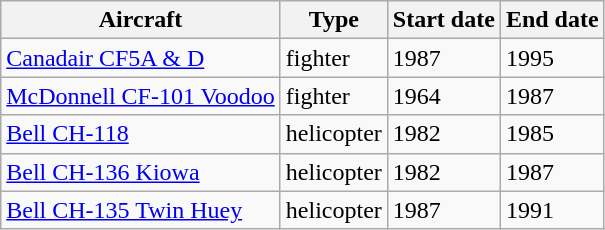<table class="wikitable">
<tr>
<th>Aircraft</th>
<th>Type</th>
<th>Start date</th>
<th>End date</th>
</tr>
<tr>
<td><a href='#'>Canadair CF5A & D</a></td>
<td>fighter</td>
<td>1987</td>
<td>1995</td>
</tr>
<tr>
<td><a href='#'>McDonnell CF-101 Voodoo</a></td>
<td>fighter</td>
<td>1964</td>
<td>1987</td>
</tr>
<tr>
<td><a href='#'>Bell CH-118</a></td>
<td>helicopter</td>
<td>1982</td>
<td>1985</td>
</tr>
<tr>
<td><a href='#'>Bell CH-136 Kiowa</a></td>
<td>helicopter</td>
<td>1982</td>
<td>1987</td>
</tr>
<tr>
<td><a href='#'>Bell CH-135 Twin Huey</a></td>
<td>helicopter</td>
<td>1987</td>
<td>1991</td>
</tr>
</table>
